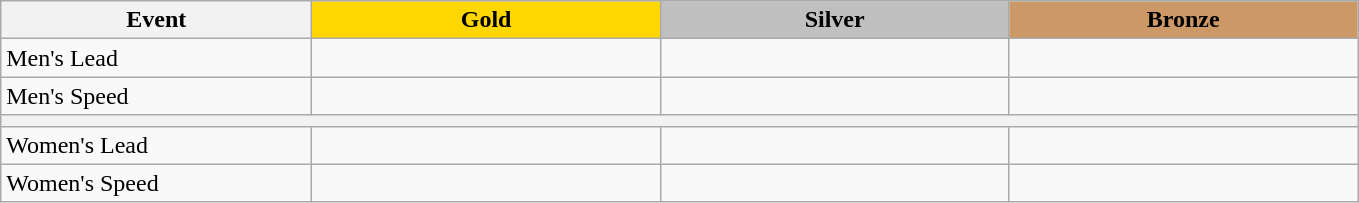<table class="wikitable">
<tr>
<th width=200>Event</th>
<th width=225 style="background: gold">Gold</th>
<th width=225 style="background: silver">Silver</th>
<th width=225 style="background: #cc9966">Bronze</th>
</tr>
<tr>
<td>Men's Lead</td>
<td></td>
<td></td>
<td></td>
</tr>
<tr>
<td>Men's Speed</td>
<td></td>
<td></td>
<td></td>
</tr>
<tr>
<th colspan="4"></th>
</tr>
<tr>
<td>Women's Lead</td>
<td></td>
<td></td>
<td></td>
</tr>
<tr>
<td>Women's Speed</td>
<td></td>
<td></td>
<td></td>
</tr>
</table>
